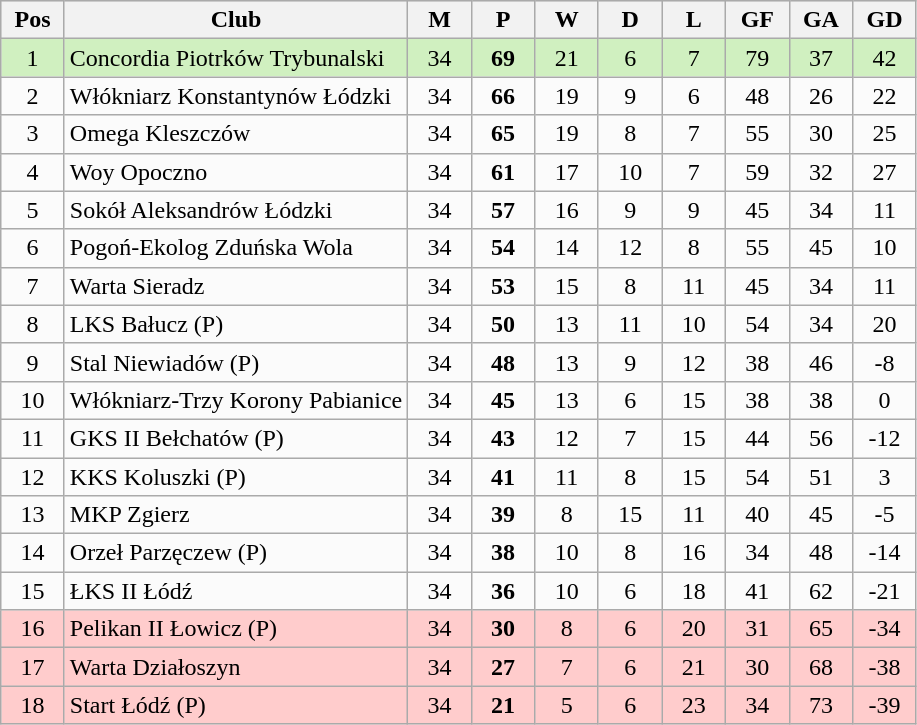<table class="wikitable" style="text-align:center;">
<tr ---- BGCOLOR="#DCDCDC">
<th width=35px>Pos</th>
<th>Club</th>
<th width=35px>M</th>
<th width=35px>P</th>
<th width=35px>W</th>
<th width=35px>D</th>
<th width=35px>L</th>
<th width=35px>GF</th>
<th width=35px>GA</th>
<th width=35px>GD</th>
</tr>
<tr bgcolor=#D0F0C0>
<td>1</td>
<td align=left>Concordia Piotrków Trybunalski</td>
<td>34</td>
<td><strong>69</strong></td>
<td>21</td>
<td>6</td>
<td>7</td>
<td>79</td>
<td>37</td>
<td>42</td>
</tr>
<tr bgcolor=#FBFBFB>
<td>2</td>
<td align=left>Włókniarz Konstantynów Łódzki</td>
<td>34</td>
<td><strong>66</strong></td>
<td>19</td>
<td>9</td>
<td>6</td>
<td>48</td>
<td>26</td>
<td>22</td>
</tr>
<tr bgcolor=#FBFBFB>
<td>3</td>
<td align=left>Omega Kleszczów</td>
<td>34</td>
<td><strong>65</strong></td>
<td>19</td>
<td>8</td>
<td>7</td>
<td>55</td>
<td>30</td>
<td>25</td>
</tr>
<tr bgcolor=#FBFBFB>
<td>4</td>
<td align=left>Woy Opoczno</td>
<td>34</td>
<td><strong>61</strong></td>
<td>17</td>
<td>10</td>
<td>7</td>
<td>59</td>
<td>32</td>
<td>27</td>
</tr>
<tr bgcolor=#FBFBFB>
<td>5</td>
<td align=left>Sokół Aleksandrów Łódzki</td>
<td>34</td>
<td><strong>57</strong></td>
<td>16</td>
<td>9</td>
<td>9</td>
<td>45</td>
<td>34</td>
<td>11</td>
</tr>
<tr bgcolor=#FBFBFB>
<td>6</td>
<td align=left>Pogoń-Ekolog Zduńska Wola</td>
<td>34</td>
<td><strong>54</strong></td>
<td>14</td>
<td>12</td>
<td>8</td>
<td>55</td>
<td>45</td>
<td>10</td>
</tr>
<tr bgcolor=#FBFBFB>
<td>7</td>
<td align=left>Warta Sieradz</td>
<td>34</td>
<td><strong>53</strong></td>
<td>15</td>
<td>8</td>
<td>11</td>
<td>45</td>
<td>34</td>
<td>11</td>
</tr>
<tr bgcolor=#FBFBFB>
<td>8</td>
<td align=left>LKS Bałucz <span>(P)</span><noinclude></td>
<td>34</td>
<td><strong>50</strong></td>
<td>13</td>
<td>11</td>
<td>10</td>
<td>54</td>
<td>34</td>
<td>20</td>
</tr>
<tr bgcolor=#FBFBFB>
<td>9</td>
<td align=left>Stal Niewiadów <span>(P)</span><noinclude></td>
<td>34</td>
<td><strong>48</strong></td>
<td>13</td>
<td>9</td>
<td>12</td>
<td>38</td>
<td>46</td>
<td>-8</td>
</tr>
<tr bgcolor=#FBFBFB>
<td>10</td>
<td align=left>Włókniarz-Trzy Korony Pabianice</td>
<td>34</td>
<td><strong>45</strong></td>
<td>13</td>
<td>6</td>
<td>15</td>
<td>38</td>
<td>38</td>
<td>0</td>
</tr>
<tr bgcolor=#FBFBFB>
<td>11</td>
<td align=left>GKS II Bełchatów <span>(P)</span><noinclude></td>
<td>34</td>
<td><strong>43</strong></td>
<td>12</td>
<td>7</td>
<td>15</td>
<td>44</td>
<td>56</td>
<td>-12</td>
</tr>
<tr bgcolor=#FBFBFB>
<td>12</td>
<td align=left>KKS Koluszki <span>(P)</span><noinclude></td>
<td>34</td>
<td><strong>41</strong></td>
<td>11</td>
<td>8</td>
<td>15</td>
<td>54</td>
<td>51</td>
<td>3</td>
</tr>
<tr bgcolor=#FBFBFB>
<td>13</td>
<td align=left>MKP Zgierz</td>
<td>34</td>
<td><strong>39</strong></td>
<td>8</td>
<td>15</td>
<td>11</td>
<td>40</td>
<td>45</td>
<td>-5</td>
</tr>
<tr bgcolor=#FBFBFB>
<td>14</td>
<td align=left>Orzeł Parzęczew <span>(P)</span><noinclude></td>
<td>34</td>
<td><strong>38</strong></td>
<td>10</td>
<td>8</td>
<td>16</td>
<td>34</td>
<td>48</td>
<td>-14</td>
</tr>
<tr bgcolor=#FBFBFB>
<td>15</td>
<td align=left>ŁKS II Łódź</td>
<td>34</td>
<td><strong>36</strong></td>
<td>10</td>
<td>6</td>
<td>18</td>
<td>41</td>
<td>62</td>
<td>-21</td>
</tr>
<tr bgcolor=#FFCCCC>
<td>16</td>
<td align=left>Pelikan II Łowicz <span>(P)</span><noinclude></td>
<td>34</td>
<td><strong>30</strong></td>
<td>8</td>
<td>6</td>
<td>20</td>
<td>31</td>
<td>65</td>
<td>-34</td>
</tr>
<tr bgcolor=#FFCCCC>
<td>17</td>
<td align=left>Warta Działoszyn</td>
<td>34</td>
<td><strong>27</strong></td>
<td>7</td>
<td>6</td>
<td>21</td>
<td>30</td>
<td>68</td>
<td>-38</td>
</tr>
<tr bgcolor=#FFCCCC>
<td>18</td>
<td align=left>Start Łódź <span>(P)</span><noinclude></td>
<td>34</td>
<td><strong>21</strong></td>
<td>5</td>
<td>6</td>
<td>23</td>
<td>34</td>
<td>73</td>
<td>-39</td>
</tr>
</table>
